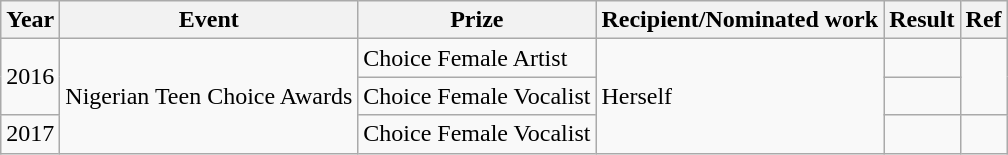<table class="wikitable">
<tr>
<th>Year</th>
<th>Event</th>
<th>Prize</th>
<th>Recipient/Nominated work</th>
<th>Result</th>
<th>Ref</th>
</tr>
<tr>
<td rowspan="2">2016</td>
<td rowspan="3">Nigerian Teen Choice Awards</td>
<td>Choice Female Artist</td>
<td rowspan="3">Herself</td>
<td></td>
<td rowspan="2"></td>
</tr>
<tr>
<td>Choice Female Vocalist</td>
<td></td>
</tr>
<tr>
<td>2017</td>
<td>Choice Female Vocalist</td>
<td></td>
<td></td>
</tr>
</table>
